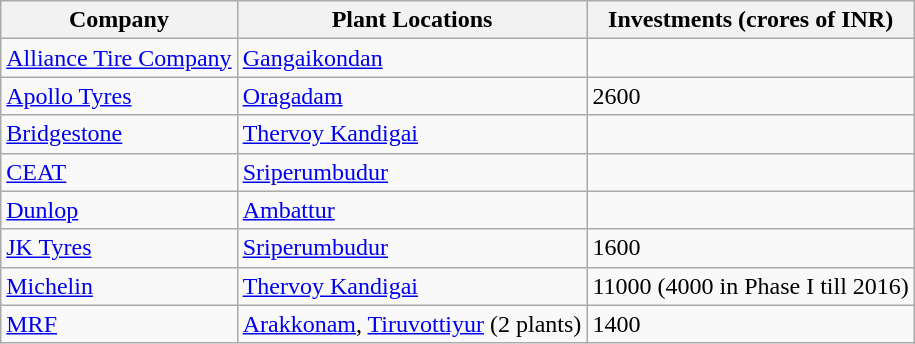<table class="wikitable" border="1">
<tr>
<th>Company</th>
<th>Plant Locations</th>
<th>Investments (crores of INR)</th>
</tr>
<tr>
<td><a href='#'>Alliance Tire Company</a></td>
<td><a href='#'>Gangaikondan</a></td>
<td></td>
</tr>
<tr>
<td><a href='#'>Apollo Tyres</a></td>
<td><a href='#'>Oragadam</a></td>
<td>2600</td>
</tr>
<tr>
<td><a href='#'>Bridgestone</a></td>
<td><a href='#'>Thervoy Kandigai</a></td>
<td></td>
</tr>
<tr>
<td><a href='#'>CEAT</a></td>
<td><a href='#'>Sriperumbudur</a></td>
<td></td>
</tr>
<tr>
<td><a href='#'>Dunlop</a></td>
<td><a href='#'>Ambattur</a></td>
<td></td>
</tr>
<tr>
<td><a href='#'>JK Tyres</a></td>
<td><a href='#'>Sriperumbudur</a></td>
<td>1600</td>
</tr>
<tr>
<td><a href='#'>Michelin</a></td>
<td><a href='#'>Thervoy Kandigai</a></td>
<td>11000 (4000 in Phase I till 2016)</td>
</tr>
<tr>
<td><a href='#'>MRF</a></td>
<td><a href='#'>Arakkonam</a>, <a href='#'>Tiruvottiyur</a> (2 plants)</td>
<td>1400</td>
</tr>
</table>
